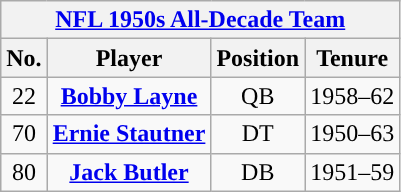<table class="wikitable" style="text-align:center">
<tr>
<th colspan="4"><a href='#'><span>NFL 1950s All-Decade Team</span></a></th>
</tr>
<tr>
<th>No.</th>
<th>Player</th>
<th>Position</th>
<th>Tenure</th>
</tr>
<tr>
<td>22</td>
<td><strong><a href='#'>Bobby Layne</a></strong></td>
<td>QB</td>
<td>1958–62</td>
</tr>
<tr>
<td>70</td>
<td><strong><a href='#'>Ernie Stautner</a></strong></td>
<td>DT</td>
<td>1950–63</td>
</tr>
<tr>
<td>80</td>
<td><strong><a href='#'>Jack Butler</a></strong></td>
<td>DB</td>
<td>1951–59</td>
</tr>
</table>
